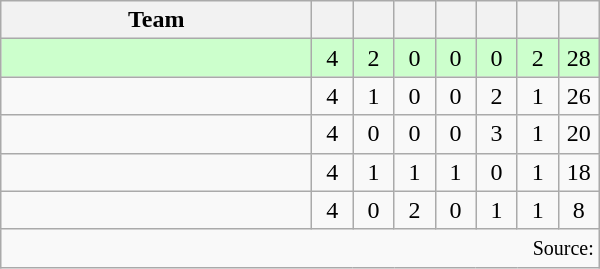<table class="wikitable" style="text-align:center">
<tr>
<th width=200>Team</th>
<th width=20></th>
<th width=20></th>
<th width=20></th>
<th width=20></th>
<th width=20></th>
<th width=20></th>
<th width=20></th>
</tr>
<tr style="background:#cfc">
<td style="text-align:left;"></td>
<td>4</td>
<td>2</td>
<td>0</td>
<td>0</td>
<td>0</td>
<td>2</td>
<td>28</td>
</tr>
<tr>
<td style="text-align:left;"></td>
<td>4</td>
<td>1</td>
<td>0</td>
<td>0</td>
<td>2</td>
<td>1</td>
<td>26</td>
</tr>
<tr>
<td style="text-align:left;"></td>
<td>4</td>
<td>0</td>
<td>0</td>
<td>0</td>
<td>3</td>
<td>1</td>
<td>20</td>
</tr>
<tr>
<td style="text-align:left;"></td>
<td>4</td>
<td>1</td>
<td>1</td>
<td>1</td>
<td>0</td>
<td>1</td>
<td>18</td>
</tr>
<tr>
<td style="text-align:left;"></td>
<td>4</td>
<td>0</td>
<td>2</td>
<td>0</td>
<td>1</td>
<td>1</td>
<td>8</td>
</tr>
<tr>
<td colspan="8" style="text-align:right;"><small>Source: </small></td>
</tr>
</table>
